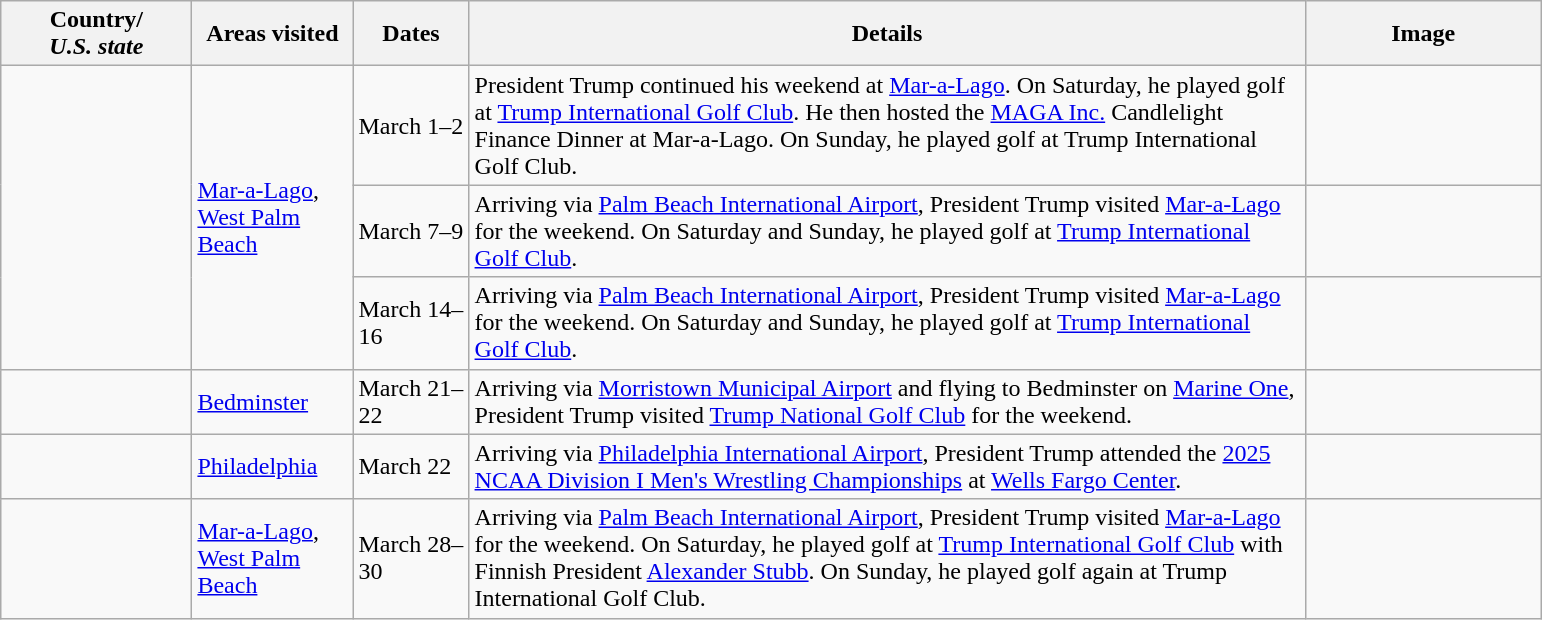<table class="wikitable" style="margin: 1em auto 1em auto">
<tr>
<th width=120>Country/<br><em>U.S. state</em></th>
<th width=100>Areas visited</th>
<th width=70>Dates</th>
<th width=550>Details</th>
<th width=150>Image</th>
</tr>
<tr>
<td rowspan="3"></td>
<td rowspan="3"><a href='#'>Mar-a-Lago</a>, <a href='#'>West Palm Beach</a></td>
<td>March 1–2</td>
<td>President Trump continued his weekend at <a href='#'>Mar-a-Lago</a>. On Saturday, he played golf at <a href='#'>Trump International Golf Club</a>. He then hosted the <a href='#'>MAGA Inc.</a> Candlelight Finance Dinner at Mar-a-Lago. On Sunday, he played golf at Trump International Golf Club.</td>
<td></td>
</tr>
<tr>
<td>March 7–9</td>
<td>Arriving via <a href='#'>Palm Beach International Airport</a>, President Trump visited <a href='#'>Mar-a-Lago</a> for the weekend. On Saturday and Sunday, he played golf at <a href='#'>Trump International Golf Club</a>.</td>
<td></td>
</tr>
<tr>
<td>March 14–16</td>
<td>Arriving via <a href='#'>Palm Beach International Airport</a>, President Trump visited <a href='#'>Mar-a-Lago</a> for the weekend. On Saturday and Sunday, he played golf at <a href='#'>Trump International Golf Club</a>.</td>
<td></td>
</tr>
<tr>
<td></td>
<td><a href='#'>Bedminster</a></td>
<td>March 21–22</td>
<td>Arriving via <a href='#'>Morristown Municipal Airport</a> and flying to Bedminster on <a href='#'>Marine One</a>, President Trump visited <a href='#'>Trump National Golf Club</a> for the weekend.</td>
<td></td>
</tr>
<tr>
<td></td>
<td><a href='#'>Philadelphia</a></td>
<td>March 22</td>
<td>Arriving via <a href='#'>Philadelphia International Airport</a>, President Trump attended the <a href='#'>2025 NCAA Division I Men's Wrestling Championships</a> at <a href='#'>Wells Fargo Center</a>.</td>
<td></td>
</tr>
<tr>
<td></td>
<td><a href='#'>Mar-a-Lago</a>, <a href='#'>West Palm Beach</a></td>
<td>March 28–30</td>
<td>Arriving via <a href='#'>Palm Beach International Airport</a>, President Trump visited <a href='#'>Mar-a-Lago</a> for the weekend. On Saturday, he played golf at <a href='#'>Trump International Golf Club</a> with Finnish President <a href='#'>Alexander Stubb</a>. On Sunday, he played golf again at Trump International Golf Club.</td>
<td></td>
</tr>
</table>
